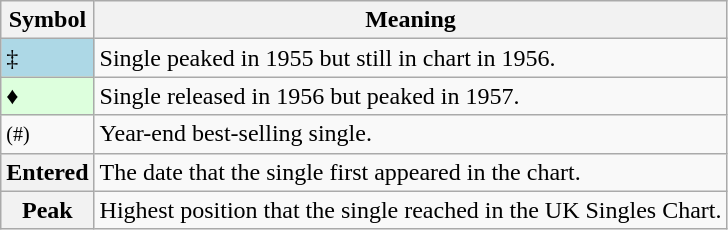<table Class="wikitable">
<tr>
<th>Symbol</th>
<th>Meaning</th>
</tr>
<tr>
<td bgcolor=lightblue>‡</td>
<td>Single peaked in 1955 but still in chart in 1956.</td>
</tr>
<tr>
<td bgcolor=#DDFFDD>♦</td>
<td>Single released in 1956 but peaked in 1957.</td>
</tr>
<tr>
<td><small>(#)</small></td>
<td>Year-end best-selling single.</td>
</tr>
<tr>
<th>Entered</th>
<td>The date that the single first appeared in the chart.</td>
</tr>
<tr>
<th>Peak</th>
<td>Highest position that the single reached in the UK Singles Chart.</td>
</tr>
</table>
